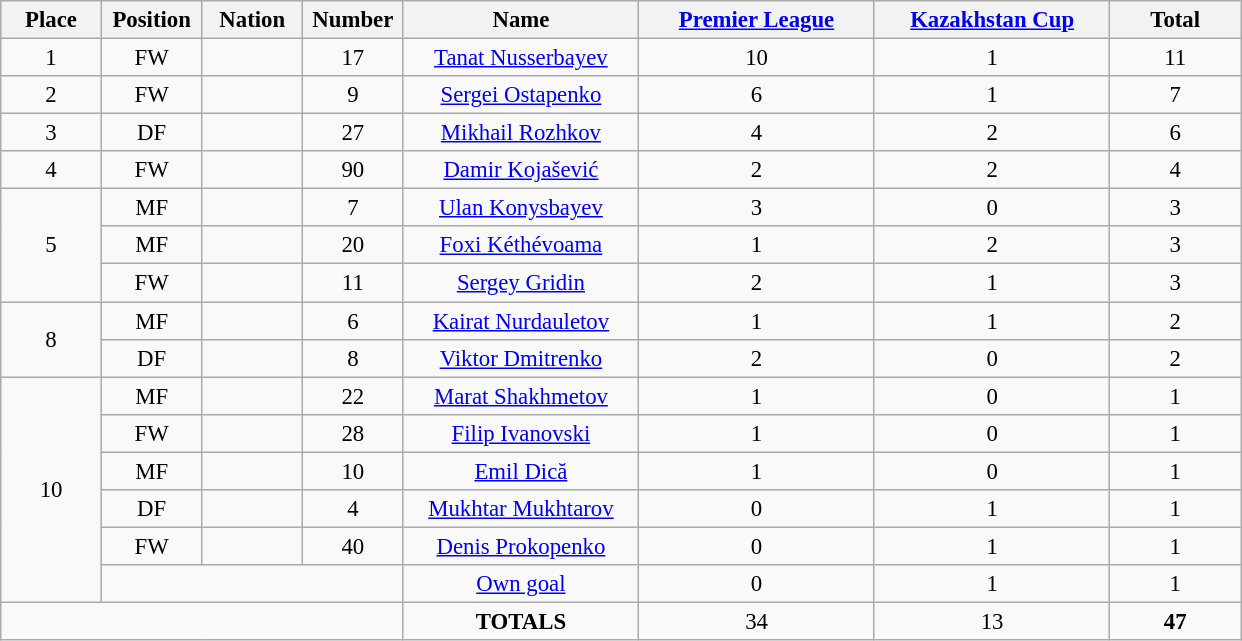<table class="wikitable" style="font-size: 95%; text-align: center;">
<tr>
<th width=60>Place</th>
<th width=60>Position</th>
<th width=60>Nation</th>
<th width=60>Number</th>
<th width=150>Name</th>
<th width=150><a href='#'>Premier League</a></th>
<th width=150><a href='#'>Kazakhstan Cup</a></th>
<th width=80><strong>Total</strong></th>
</tr>
<tr>
<td>1</td>
<td>FW</td>
<td></td>
<td>17</td>
<td><a href='#'>Tanat Nusserbayev</a></td>
<td>10</td>
<td>1</td>
<td>11</td>
</tr>
<tr>
<td>2</td>
<td>FW</td>
<td></td>
<td>9</td>
<td><a href='#'>Sergei Ostapenko</a></td>
<td>6</td>
<td>1</td>
<td>7</td>
</tr>
<tr>
<td>3</td>
<td>DF</td>
<td></td>
<td>27</td>
<td><a href='#'>Mikhail Rozhkov</a></td>
<td>4</td>
<td>2</td>
<td>6</td>
</tr>
<tr>
<td>4</td>
<td>FW</td>
<td></td>
<td>90</td>
<td><a href='#'>Damir Kojašević</a></td>
<td>2</td>
<td>2</td>
<td>4</td>
</tr>
<tr>
<td rowspan="3">5</td>
<td>MF</td>
<td></td>
<td>7</td>
<td><a href='#'>Ulan Konysbayev</a></td>
<td>3</td>
<td>0</td>
<td>3</td>
</tr>
<tr>
<td>MF</td>
<td></td>
<td>20</td>
<td><a href='#'>Foxi Kéthévoama</a></td>
<td>1</td>
<td>2</td>
<td>3</td>
</tr>
<tr>
<td>FW</td>
<td></td>
<td>11</td>
<td><a href='#'>Sergey Gridin</a></td>
<td>2</td>
<td>1</td>
<td>3</td>
</tr>
<tr>
<td rowspan="2">8</td>
<td>MF</td>
<td></td>
<td>6</td>
<td><a href='#'>Kairat Nurdauletov</a></td>
<td>1</td>
<td>1</td>
<td>2</td>
</tr>
<tr>
<td>DF</td>
<td></td>
<td>8</td>
<td><a href='#'>Viktor Dmitrenko</a></td>
<td>2</td>
<td>0</td>
<td>2</td>
</tr>
<tr>
<td rowspan="6">10</td>
<td>MF</td>
<td></td>
<td>22</td>
<td><a href='#'>Marat Shakhmetov</a></td>
<td>1</td>
<td>0</td>
<td>1</td>
</tr>
<tr>
<td>FW</td>
<td></td>
<td>28</td>
<td><a href='#'>Filip Ivanovski</a></td>
<td>1</td>
<td>0</td>
<td>1</td>
</tr>
<tr>
<td>MF</td>
<td></td>
<td>10</td>
<td><a href='#'>Emil Dică</a></td>
<td>1</td>
<td>0</td>
<td>1</td>
</tr>
<tr>
<td>DF</td>
<td></td>
<td>4</td>
<td><a href='#'>Mukhtar Mukhtarov</a></td>
<td>0</td>
<td>1</td>
<td>1</td>
</tr>
<tr>
<td>FW</td>
<td></td>
<td>40</td>
<td><a href='#'>Denis Prokopenko</a></td>
<td>0</td>
<td>1</td>
<td>1</td>
</tr>
<tr>
<td colspan="3"></td>
<td><a href='#'>Own goal</a></td>
<td>0</td>
<td>1</td>
<td>1</td>
</tr>
<tr>
<td colspan="4"></td>
<td><strong>TOTALS</strong></td>
<td>34</td>
<td>13</td>
<td><strong>47</strong></td>
</tr>
</table>
